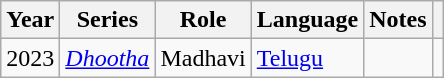<table class="wikitable plainrowheaders sortable" style="margin-right: 0;">
<tr>
<th scope="col">Year</th>
<th scope="col">Series</th>
<th scope="col">Role</th>
<th scope="col" class="unsortable">Language</th>
<th>Notes</th>
<th></th>
</tr>
<tr>
<td>2023</td>
<td><em><a href='#'>Dhootha</a></em></td>
<td>Madhavi</td>
<td><a href='#'>Telugu</a></td>
<td></td>
<td></td>
</tr>
</table>
